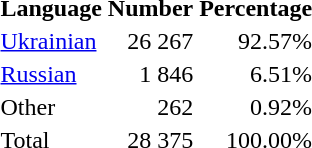<table class="standard">
<tr>
<th>Language</th>
<th>Number</th>
<th>Percentage</th>
</tr>
<tr>
<td><a href='#'>Ukrainian</a></td>
<td align="right">26 267</td>
<td align="right">92.57%</td>
</tr>
<tr>
<td><a href='#'>Russian</a></td>
<td align="right">1 846</td>
<td align="right">6.51%</td>
</tr>
<tr>
<td>Other</td>
<td align="right">262</td>
<td align="right">0.92%</td>
</tr>
<tr>
<td>Total</td>
<td align="right">28 375</td>
<td align="right">100.00%</td>
</tr>
</table>
